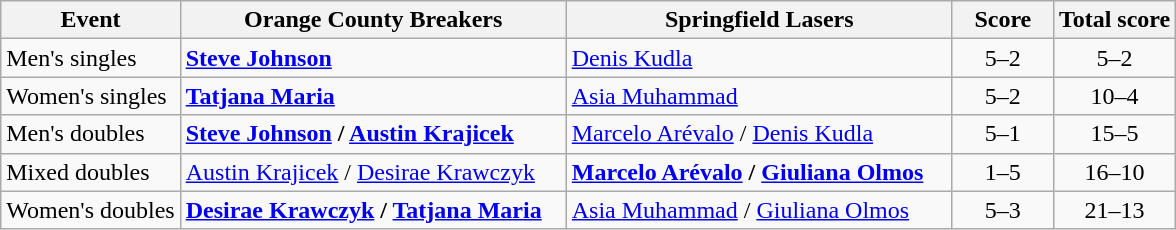<table class="wikitable nowrap">
<tr>
<th>Event</th>
<th width=250>Orange County Breakers</th>
<th width=250>Springfield Lasers</th>
<th width=60>Score</th>
<th>Total score</th>
</tr>
<tr>
<td>Men's singles</td>
<td><strong><a href='#'>Steve Johnson</a></strong></td>
<td><a href='#'>Denis Kudla</a></td>
<td align="center">5–2</td>
<td align="center">5–2</td>
</tr>
<tr>
<td>Women's singles</td>
<td><strong><a href='#'>Tatjana Maria</a></strong></td>
<td><a href='#'>Asia Muhammad</a></td>
<td align="center">5–2</td>
<td align="center">10–4</td>
</tr>
<tr>
<td>Men's doubles</td>
<td><strong><a href='#'>Steve Johnson</a> / <a href='#'>Austin Krajicek</a></strong></td>
<td><a href='#'>Marcelo Arévalo</a> / <a href='#'>Denis Kudla</a></td>
<td align="center">5–1</td>
<td align="center">15–5</td>
</tr>
<tr>
<td>Mixed doubles</td>
<td><a href='#'>Austin Krajicek</a> / <a href='#'>Desirae Krawczyk</a></td>
<td><strong><a href='#'>Marcelo Arévalo</a> / <a href='#'>Giuliana Olmos</a></strong></td>
<td align="center">1–5</td>
<td align="center">16–10</td>
</tr>
<tr>
<td>Women's doubles</td>
<td><strong><a href='#'>Desirae Krawczyk</a> / <a href='#'>Tatjana Maria</a></strong></td>
<td><a href='#'>Asia Muhammad</a> / <a href='#'>Giuliana Olmos</a></td>
<td align="center">5–3</td>
<td align="center">21–13</td>
</tr>
</table>
